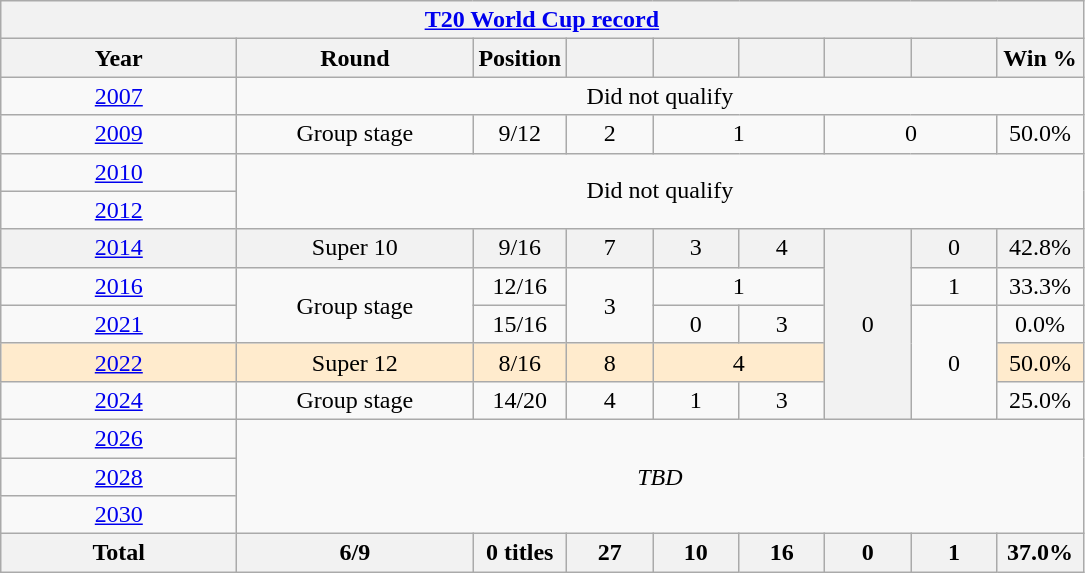<table class="wikitable" style="text-align: center; width=900px;">
<tr>
<th colspan=9><a href='#'>T20 World Cup record</a></th>
</tr>
<tr>
<th width=150>Year</th>
<th width=150>Round</th>
<th width=50>Position</th>
<th width=50></th>
<th width=50></th>
<th width=50></th>
<th width=50></th>
<th width=50></th>
<th width=50>Win %</th>
</tr>
<tr>
<td> <a href='#'>2007</a></td>
<td colspan="8">Did not qualify</td>
</tr>
<tr>
<td> <a href='#'>2009</a></td>
<td>Group stage</td>
<td>9/12</td>
<td>2</td>
<td colspan="2">1</td>
<td colspan="2">0</td>
<td>50.0%</td>
</tr>
<tr>
<td> <a href='#'>2010</a></td>
<td colspan="8" rowspan="2">Did not qualify</td>
</tr>
<tr>
<td> <a href='#'>2012</a></td>
</tr>
<tr bgcolor="#F2F2F2">
<td> <a href='#'>2014</a></td>
<td>Super 10</td>
<td>9/16</td>
<td>7</td>
<td>3</td>
<td>4</td>
<td rowspan="5">0</td>
<td>0</td>
<td>42.8%</td>
</tr>
<tr>
<td> <a href='#'>2016</a></td>
<td rowspan="2">Group stage</td>
<td>12/16</td>
<td rowspan="2">3</td>
<td colspan="2">1</td>
<td>1</td>
<td>33.3%</td>
</tr>
<tr>
<td>  <a href='#'>2021</a></td>
<td>15/16</td>
<td>0</td>
<td>3</td>
<td rowspan="3">0</td>
<td>0.0%</td>
</tr>
<tr bgcolor="#FFEBCD">
<td> <a href='#'>2022</a></td>
<td>Super 12</td>
<td>8/16</td>
<td>8</td>
<td colspan="2">4</td>
<td>50.0%</td>
</tr>
<tr>
<td>  <a href='#'>2024</a></td>
<td>Group stage</td>
<td>14/20</td>
<td>4</td>
<td>1</td>
<td>3</td>
<td>25.0%</td>
</tr>
<tr>
<td>  <a href='#'>2026</a></td>
<td colspan="8" rowspan="3"><em>TBD</em></td>
</tr>
<tr>
<td>  <a href='#'>2028</a></td>
</tr>
<tr>
<td>     <a href='#'>2030</a></td>
</tr>
<tr>
<th>Total</th>
<th>6/9</th>
<th>0 titles</th>
<th>27</th>
<th>10</th>
<th>16</th>
<th>0</th>
<th>1</th>
<th>37.0%</th>
</tr>
</table>
